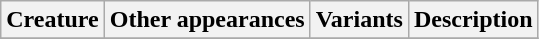<table class="wikitable">
<tr ">
<th>Creature</th>
<th>Other appearances</th>
<th>Variants</th>
<th>Description</th>
</tr>
<tr>
</tr>
</table>
